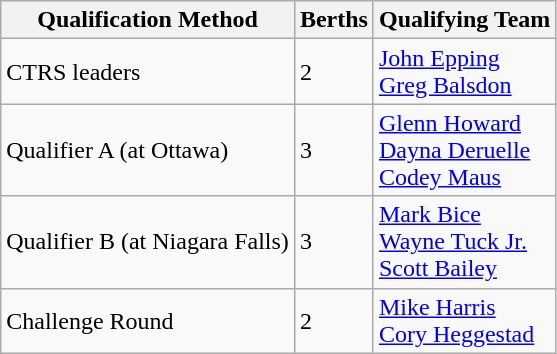<table class="wikitable">
<tr>
<th>Qualification Method</th>
<th>Berths</th>
<th>Qualifying Team</th>
</tr>
<tr>
<td>CTRS leaders</td>
<td>2</td>
<td><a href='#'>John Epping</a> <br> <a href='#'>Greg Balsdon</a></td>
</tr>
<tr>
<td>Qualifier A (at Ottawa)</td>
<td>3</td>
<td><a href='#'>Glenn Howard</a> <br> <a href='#'>Dayna Deruelle</a> <br> <a href='#'>Codey Maus</a></td>
</tr>
<tr>
<td>Qualifier B (at Niagara Falls)</td>
<td>3</td>
<td><a href='#'>Mark Bice</a> <br> <a href='#'>Wayne Tuck Jr.</a> <br> <a href='#'>Scott Bailey</a></td>
</tr>
<tr>
<td>Challenge Round</td>
<td>2</td>
<td><a href='#'>Mike Harris</a> <br><a href='#'>Cory Heggestad</a></td>
</tr>
</table>
